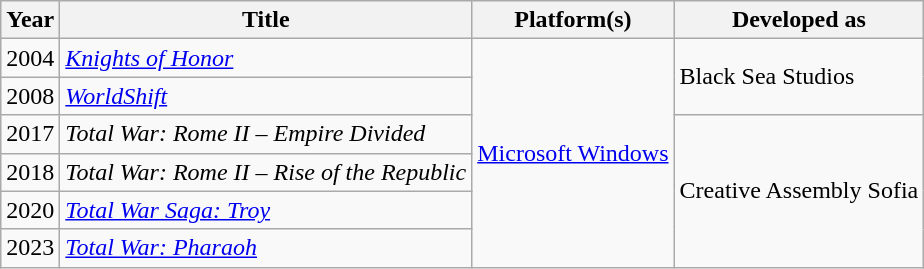<table class="wikitable sortable">
<tr>
<th>Year</th>
<th>Title</th>
<th>Platform(s)</th>
<th>Developed as</th>
</tr>
<tr>
<td>2004</td>
<td><em><a href='#'>Knights of Honor</a></em></td>
<td rowspan="6"><a href='#'>Microsoft Windows</a></td>
<td rowspan="2">Black Sea Studios</td>
</tr>
<tr>
<td>2008</td>
<td><em><a href='#'>WorldShift</a></em></td>
</tr>
<tr>
<td>2017</td>
<td><em>Total War: Rome II – Empire Divided</em></td>
<td rowspan="4">Creative Assembly Sofia</td>
</tr>
<tr>
<td>2018</td>
<td><em>Total War: Rome II – Rise of the Republic</em></td>
</tr>
<tr>
<td>2020</td>
<td><em><a href='#'>Total War Saga: Troy</a></em></td>
</tr>
<tr>
<td>2023</td>
<td><em><a href='#'>Total War: Pharaoh</a></em></td>
</tr>
</table>
